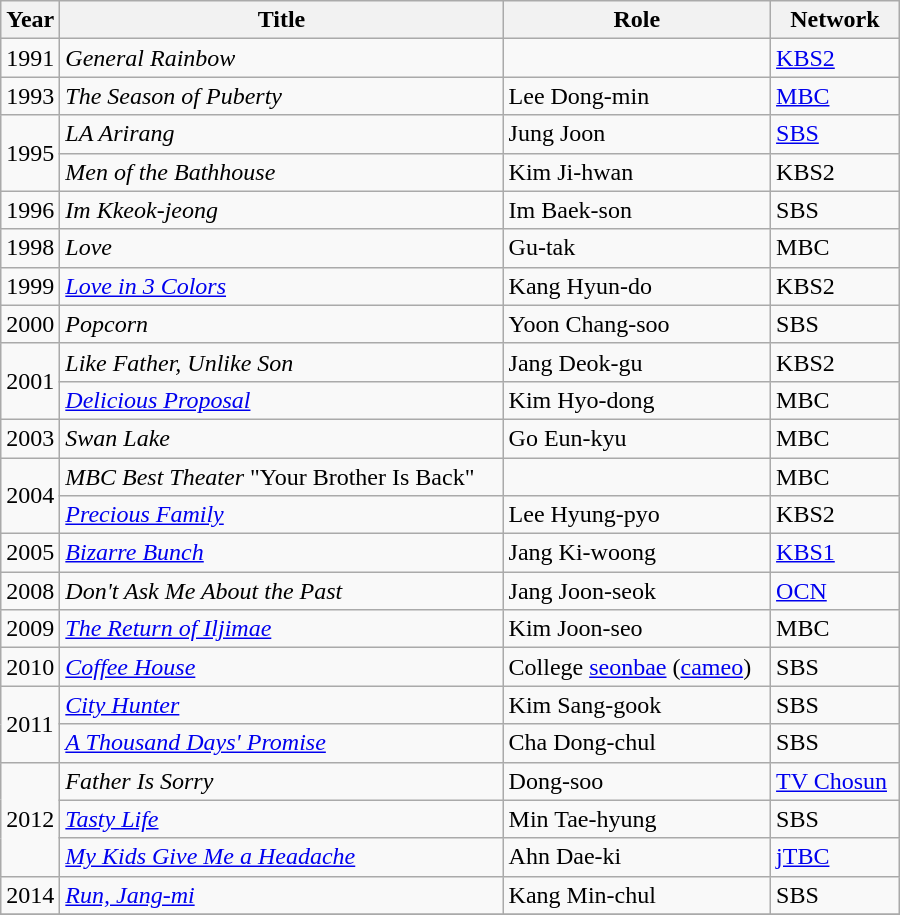<table class="wikitable" style="width:600px">
<tr>
<th width=10>Year</th>
<th>Title</th>
<th>Role</th>
<th>Network</th>
</tr>
<tr>
<td>1991</td>
<td><em>General Rainbow</em></td>
<td></td>
<td><a href='#'>KBS2</a></td>
</tr>
<tr>
<td>1993</td>
<td><em>The Season of Puberty</em></td>
<td>Lee Dong-min</td>
<td><a href='#'>MBC</a></td>
</tr>
<tr>
<td rowspan=2>1995</td>
<td><em>LA Arirang</em></td>
<td>Jung Joon</td>
<td><a href='#'>SBS</a></td>
</tr>
<tr>
<td><em>Men of the Bathhouse</em></td>
<td>Kim Ji-hwan</td>
<td>KBS2</td>
</tr>
<tr>
<td>1996</td>
<td><em>Im Kkeok-jeong</em></td>
<td>Im Baek-son</td>
<td>SBS</td>
</tr>
<tr>
<td>1998</td>
<td><em>Love</em></td>
<td>Gu-tak</td>
<td>MBC</td>
</tr>
<tr>
<td>1999</td>
<td><em><a href='#'>Love in 3 Colors</a></em></td>
<td>Kang Hyun-do</td>
<td>KBS2</td>
</tr>
<tr>
<td>2000</td>
<td><em>Popcorn</em></td>
<td>Yoon Chang-soo</td>
<td>SBS</td>
</tr>
<tr>
<td rowspan=2>2001</td>
<td><em>Like Father, Unlike Son</em></td>
<td>Jang Deok-gu</td>
<td>KBS2</td>
</tr>
<tr>
<td><em><a href='#'>Delicious Proposal</a></em></td>
<td>Kim Hyo-dong</td>
<td>MBC</td>
</tr>
<tr>
<td>2003</td>
<td><em>Swan Lake</em></td>
<td>Go Eun-kyu</td>
<td>MBC</td>
</tr>
<tr>
<td rowspan=2>2004</td>
<td><em>MBC Best Theater</em> "Your Brother Is Back"</td>
<td></td>
<td>MBC</td>
</tr>
<tr>
<td><em><a href='#'>Precious Family</a></em></td>
<td>Lee Hyung-pyo</td>
<td>KBS2</td>
</tr>
<tr>
<td>2005</td>
<td><em><a href='#'>Bizarre Bunch</a></em></td>
<td>Jang Ki-woong</td>
<td><a href='#'>KBS1</a></td>
</tr>
<tr>
<td>2008</td>
<td><em>Don't Ask Me About the Past</em></td>
<td>Jang Joon-seok</td>
<td><a href='#'>OCN</a></td>
</tr>
<tr>
<td>2009</td>
<td><em><a href='#'>The Return of Iljimae</a></em></td>
<td>Kim Joon-seo</td>
<td>MBC</td>
</tr>
<tr>
<td>2010</td>
<td><em><a href='#'>Coffee House</a></em></td>
<td>College <a href='#'>seonbae</a> (<a href='#'>cameo</a>)</td>
<td>SBS</td>
</tr>
<tr>
<td rowspan=2>2011</td>
<td><em><a href='#'>City Hunter</a></em></td>
<td>Kim Sang-gook</td>
<td>SBS</td>
</tr>
<tr>
<td><em><a href='#'>A Thousand Days' Promise</a></em></td>
<td>Cha Dong-chul</td>
<td>SBS</td>
</tr>
<tr>
<td rowspan=3>2012</td>
<td><em>Father Is Sorry</em></td>
<td>Dong-soo</td>
<td><a href='#'>TV Chosun</a></td>
</tr>
<tr>
<td><em><a href='#'>Tasty Life</a></em></td>
<td>Min Tae-hyung</td>
<td>SBS</td>
</tr>
<tr>
<td><em><a href='#'>My Kids Give Me a Headache</a></em></td>
<td>Ahn Dae-ki</td>
<td><a href='#'>jTBC</a></td>
</tr>
<tr>
<td>2014</td>
<td><em><a href='#'>Run, Jang-mi</a></em></td>
<td>Kang Min-chul</td>
<td>SBS</td>
</tr>
<tr>
</tr>
</table>
